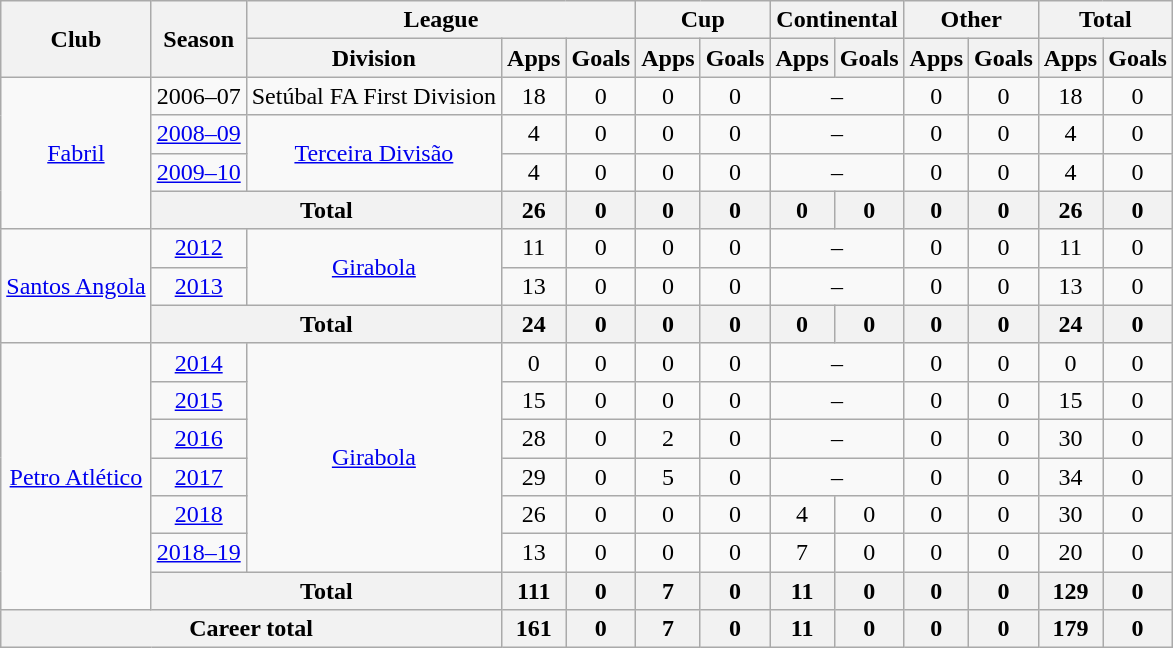<table class="wikitable" style="text-align: center">
<tr>
<th rowspan="2">Club</th>
<th rowspan="2">Season</th>
<th colspan="3">League</th>
<th colspan="2">Cup</th>
<th colspan="2">Continental</th>
<th colspan="2">Other</th>
<th colspan="2">Total</th>
</tr>
<tr>
<th>Division</th>
<th>Apps</th>
<th>Goals</th>
<th>Apps</th>
<th>Goals</th>
<th>Apps</th>
<th>Goals</th>
<th>Apps</th>
<th>Goals</th>
<th>Apps</th>
<th>Goals</th>
</tr>
<tr>
<td rowspan="4"><a href='#'>Fabril</a></td>
<td>2006–07</td>
<td>Setúbal FA First Division</td>
<td>18</td>
<td>0</td>
<td>0</td>
<td>0</td>
<td colspan="2">–</td>
<td>0</td>
<td>0</td>
<td>18</td>
<td>0</td>
</tr>
<tr>
<td><a href='#'>2008–09</a></td>
<td rowspan="2"><a href='#'>Terceira Divisão</a></td>
<td>4</td>
<td>0</td>
<td>0</td>
<td>0</td>
<td colspan="2">–</td>
<td>0</td>
<td>0</td>
<td>4</td>
<td>0</td>
</tr>
<tr>
<td><a href='#'>2009–10</a></td>
<td>4</td>
<td>0</td>
<td>0</td>
<td>0</td>
<td colspan="2">–</td>
<td>0</td>
<td>0</td>
<td>4</td>
<td>0</td>
</tr>
<tr>
<th colspan="2"><strong>Total</strong></th>
<th>26</th>
<th>0</th>
<th>0</th>
<th>0</th>
<th>0</th>
<th>0</th>
<th>0</th>
<th>0</th>
<th>26</th>
<th>0</th>
</tr>
<tr>
<td rowspan="3"><a href='#'>Santos Angola</a></td>
<td><a href='#'>2012</a></td>
<td rowspan="2"><a href='#'>Girabola</a></td>
<td>11</td>
<td>0</td>
<td>0</td>
<td>0</td>
<td colspan="2">–</td>
<td>0</td>
<td>0</td>
<td>11</td>
<td>0</td>
</tr>
<tr>
<td><a href='#'>2013</a></td>
<td>13</td>
<td>0</td>
<td>0</td>
<td>0</td>
<td colspan="2">–</td>
<td>0</td>
<td>0</td>
<td>13</td>
<td>0</td>
</tr>
<tr>
<th colspan="2"><strong>Total</strong></th>
<th>24</th>
<th>0</th>
<th>0</th>
<th>0</th>
<th>0</th>
<th>0</th>
<th>0</th>
<th>0</th>
<th>24</th>
<th>0</th>
</tr>
<tr>
<td rowspan="7"><a href='#'>Petro Atlético</a></td>
<td><a href='#'>2014</a></td>
<td rowspan="6"><a href='#'>Girabola</a></td>
<td>0</td>
<td>0</td>
<td>0</td>
<td>0</td>
<td colspan="2">–</td>
<td>0</td>
<td>0</td>
<td>0</td>
<td>0</td>
</tr>
<tr>
<td><a href='#'>2015</a></td>
<td>15</td>
<td>0</td>
<td>0</td>
<td>0</td>
<td colspan="2">–</td>
<td>0</td>
<td>0</td>
<td>15</td>
<td>0</td>
</tr>
<tr>
<td><a href='#'>2016</a></td>
<td>28</td>
<td>0</td>
<td>2</td>
<td>0</td>
<td colspan="2">–</td>
<td>0</td>
<td>0</td>
<td>30</td>
<td>0</td>
</tr>
<tr>
<td><a href='#'>2017</a></td>
<td>29</td>
<td>0</td>
<td>5</td>
<td>0</td>
<td colspan="2">–</td>
<td>0</td>
<td>0</td>
<td>34</td>
<td>0</td>
</tr>
<tr>
<td><a href='#'>2018</a></td>
<td>26</td>
<td>0</td>
<td>0</td>
<td>0</td>
<td>4</td>
<td>0</td>
<td>0</td>
<td>0</td>
<td>30</td>
<td>0</td>
</tr>
<tr>
<td><a href='#'>2018–19</a></td>
<td>13</td>
<td>0</td>
<td>0</td>
<td>0</td>
<td>7</td>
<td>0</td>
<td>0</td>
<td>0</td>
<td>20</td>
<td>0</td>
</tr>
<tr>
<th colspan="2"><strong>Total</strong></th>
<th>111</th>
<th>0</th>
<th>7</th>
<th>0</th>
<th>11</th>
<th>0</th>
<th>0</th>
<th>0</th>
<th>129</th>
<th>0</th>
</tr>
<tr>
<th colspan="3"><strong>Career total</strong></th>
<th>161</th>
<th>0</th>
<th>7</th>
<th>0</th>
<th>11</th>
<th>0</th>
<th>0</th>
<th>0</th>
<th>179</th>
<th>0</th>
</tr>
</table>
